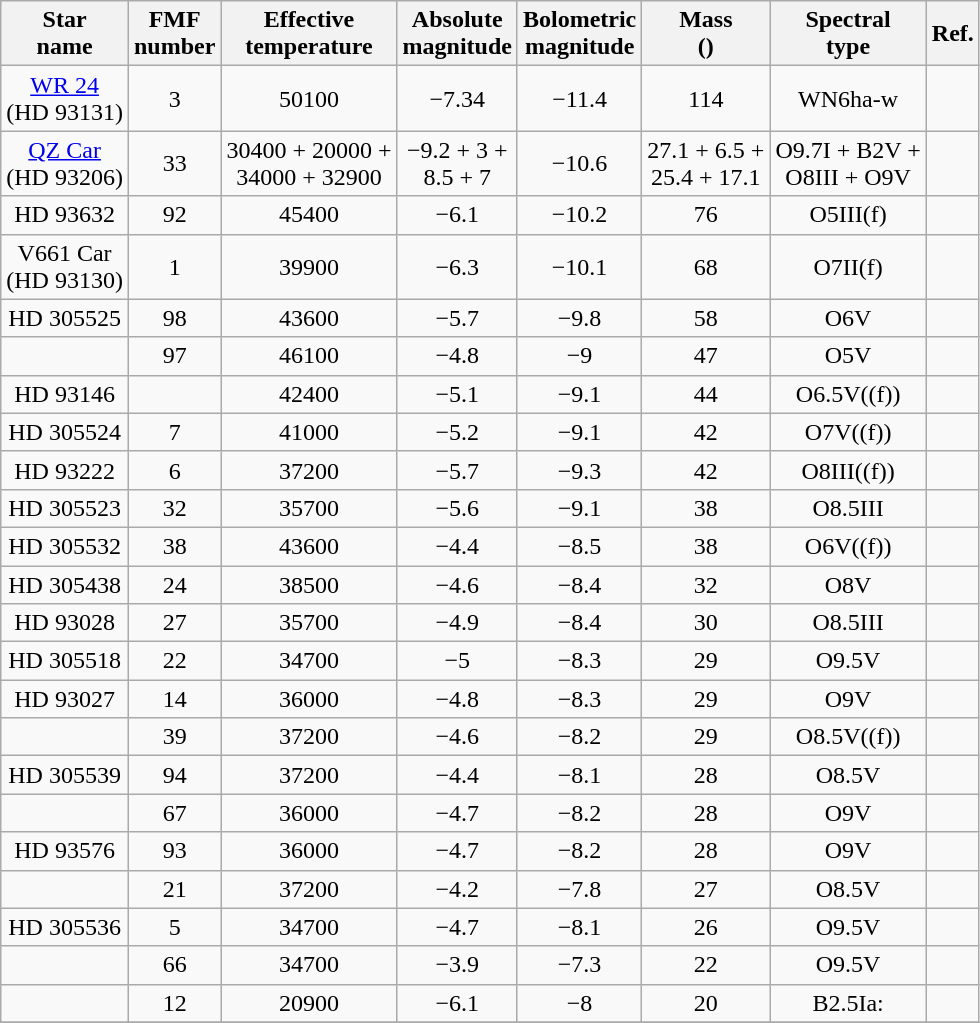<table class="wikitable sortable" style="text-align:center;">
<tr>
<th>Star<br>name</th>
<th>FMF<br>number</th>
<th>Effective<br>temperature</th>
<th>Absolute<br>magnitude</th>
<th>Bolometric<br>magnitude</th>
<th>Mass<br>()</th>
<th>Spectral<br>type</th>
<th>Ref.</th>
</tr>
<tr>
<td><a href='#'>WR 24</a><br>(HD 93131)</td>
<td>3</td>
<td>50100</td>
<td>−7.34</td>
<td>−11.4</td>
<td>114</td>
<td>WN6ha-w</td>
<td></td>
</tr>
<tr>
<td><a href='#'>QZ Car</a><br>(HD 93206)</td>
<td>33</td>
<td>30400 + 20000 +<br>34000 + 32900</td>
<td>−9.2 + 3 +<br>8.5 + 7</td>
<td>−10.6</td>
<td>27.1 + 6.5 +<br>25.4 + 17.1</td>
<td>O9.7I + B2V +<br>O8III + O9V</td>
<td></td>
</tr>
<tr>
<td>HD 93632</td>
<td>92</td>
<td>45400</td>
<td>−6.1</td>
<td>−10.2</td>
<td>76</td>
<td>O5III(f)</td>
<td></td>
</tr>
<tr>
<td>V661 Car<br>(HD 93130)</td>
<td>1</td>
<td>39900</td>
<td>−6.3</td>
<td>−10.1</td>
<td>68</td>
<td>O7II(f)</td>
<td></td>
</tr>
<tr>
<td>HD 305525</td>
<td>98</td>
<td>43600</td>
<td>−5.7</td>
<td>−9.8</td>
<td>58</td>
<td>O6V</td>
<td></td>
</tr>
<tr>
<td></td>
<td>97</td>
<td>46100</td>
<td>−4.8</td>
<td>−9</td>
<td>47</td>
<td>O5V</td>
<td></td>
</tr>
<tr>
<td>HD 93146</td>
<td></td>
<td>42400</td>
<td>−5.1</td>
<td>−9.1</td>
<td>44</td>
<td>O6.5V((f))</td>
<td></td>
</tr>
<tr>
<td>HD 305524</td>
<td>7</td>
<td>41000</td>
<td>−5.2</td>
<td>−9.1</td>
<td>42</td>
<td>O7V((f))</td>
<td></td>
</tr>
<tr>
<td>HD 93222</td>
<td>6</td>
<td>37200</td>
<td>−5.7</td>
<td>−9.3</td>
<td>42</td>
<td>O8III((f))</td>
<td></td>
</tr>
<tr>
<td>HD 305523</td>
<td>32</td>
<td>35700</td>
<td>−5.6</td>
<td>−9.1</td>
<td>38</td>
<td>O8.5III</td>
<td></td>
</tr>
<tr>
<td>HD 305532</td>
<td>38</td>
<td>43600</td>
<td>−4.4</td>
<td>−8.5</td>
<td>38</td>
<td>O6V((f))</td>
<td></td>
</tr>
<tr>
<td>HD 305438</td>
<td>24</td>
<td>38500</td>
<td>−4.6</td>
<td>−8.4</td>
<td>32</td>
<td>O8V</td>
<td></td>
</tr>
<tr>
<td>HD 93028</td>
<td>27</td>
<td>35700</td>
<td>−4.9</td>
<td>−8.4</td>
<td>30</td>
<td>O8.5III</td>
<td></td>
</tr>
<tr>
<td>HD 305518</td>
<td>22</td>
<td>34700</td>
<td>−5</td>
<td>−8.3</td>
<td>29</td>
<td>O9.5V</td>
<td></td>
</tr>
<tr>
<td>HD 93027</td>
<td>14</td>
<td>36000</td>
<td>−4.8</td>
<td>−8.3</td>
<td>29</td>
<td>O9V</td>
<td></td>
</tr>
<tr>
<td></td>
<td>39</td>
<td>37200</td>
<td>−4.6</td>
<td>−8.2</td>
<td>29</td>
<td>O8.5V((f))</td>
<td></td>
</tr>
<tr>
<td>HD 305539</td>
<td>94</td>
<td>37200</td>
<td>−4.4</td>
<td>−8.1</td>
<td>28</td>
<td>O8.5V</td>
<td></td>
</tr>
<tr>
<td></td>
<td>67</td>
<td>36000</td>
<td>−4.7</td>
<td>−8.2</td>
<td>28</td>
<td>O9V</td>
<td></td>
</tr>
<tr>
<td>HD 93576</td>
<td>93</td>
<td>36000</td>
<td>−4.7</td>
<td>−8.2</td>
<td>28</td>
<td>O9V</td>
<td></td>
</tr>
<tr>
<td></td>
<td>21</td>
<td>37200</td>
<td>−4.2</td>
<td>−7.8</td>
<td>27</td>
<td>O8.5V</td>
<td></td>
</tr>
<tr>
<td>HD 305536</td>
<td>5</td>
<td>34700</td>
<td>−4.7</td>
<td>−8.1</td>
<td>26</td>
<td>O9.5V</td>
<td></td>
</tr>
<tr>
<td></td>
<td>66</td>
<td>34700</td>
<td>−3.9</td>
<td>−7.3</td>
<td>22</td>
<td>O9.5V</td>
<td></td>
</tr>
<tr>
<td></td>
<td>12</td>
<td>20900</td>
<td>−6.1</td>
<td>−8</td>
<td>20</td>
<td>B2.5Ia:</td>
<td></td>
</tr>
<tr>
</tr>
</table>
